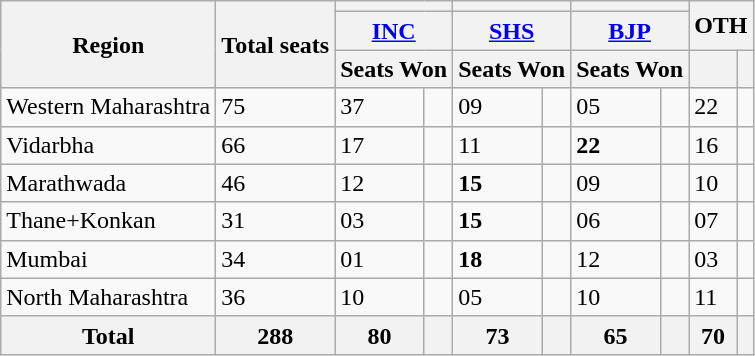<table class="wikitable sortable">
<tr>
<th rowspan="3">Region</th>
<th rowspan="3">Total seats</th>
<th colspan="2"></th>
<th colspan="2"></th>
<th colspan="2"></th>
<th colspan="2" rowspan="2">OTH</th>
</tr>
<tr>
<th colspan="2"><a href='#'>INC</a></th>
<th colspan="2"><a href='#'>SHS</a></th>
<th colspan="2"><a href='#'>BJP</a></th>
</tr>
<tr>
<th colspan="2">Seats Won</th>
<th colspan="2">Seats Won</th>
<th colspan="2">Seats Won</th>
<th></th>
<th></th>
</tr>
<tr>
<td>Western Maharashtra</td>
<td>75</td>
<td>37</td>
<td></td>
<td>09</td>
<td></td>
<td>05</td>
<td></td>
<td>22</td>
<td></td>
</tr>
<tr>
<td>Vidarbha</td>
<td>66</td>
<td>17</td>
<td></td>
<td>11</td>
<td></td>
<td><strong>22</strong></td>
<td></td>
<td>16</td>
<td></td>
</tr>
<tr>
<td>Marathwada</td>
<td>46</td>
<td>12</td>
<td></td>
<td><strong>15</strong></td>
<td></td>
<td>09</td>
<td></td>
<td>10</td>
<td></td>
</tr>
<tr>
<td>Thane+Konkan</td>
<td>31</td>
<td>03</td>
<td></td>
<td><strong>15</strong></td>
<td></td>
<td>06</td>
<td></td>
<td>07</td>
<td></td>
</tr>
<tr>
<td>Mumbai</td>
<td>34</td>
<td>01</td>
<td></td>
<td><strong>18</strong></td>
<td></td>
<td>12</td>
<td></td>
<td>03</td>
<td></td>
</tr>
<tr>
<td>North Maharashtra</td>
<td>36</td>
<td>10</td>
<td></td>
<td>05</td>
<td></td>
<td>10</td>
<td></td>
<td>11</td>
<td></td>
</tr>
<tr>
<th><strong>Total</strong></th>
<th><strong>288</strong></th>
<th>80</th>
<th></th>
<th>73</th>
<th></th>
<th>65</th>
<th></th>
<th>70</th>
<th></th>
</tr>
</table>
